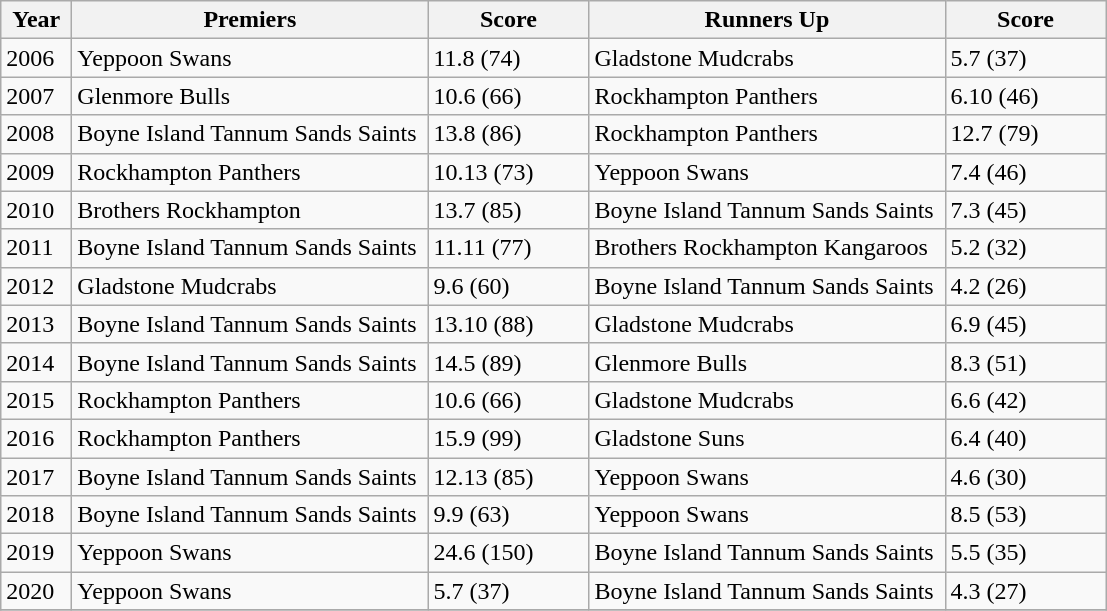<table class="wikitable">
<tr>
<th width = "40">Year</th>
<th width = "230">Premiers</th>
<th width = "100">Score</th>
<th width = "230">Runners Up</th>
<th width = "100">Score</th>
</tr>
<tr>
<td>2006</td>
<td>Yeppoon Swans</td>
<td>11.8 (74)</td>
<td>Gladstone Mudcrabs</td>
<td>5.7 (37)</td>
</tr>
<tr>
<td>2007</td>
<td>Glenmore Bulls</td>
<td>10.6 (66)</td>
<td>Rockhampton Panthers</td>
<td>6.10 (46)</td>
</tr>
<tr>
<td>2008</td>
<td>Boyne Island Tannum Sands Saints</td>
<td>13.8 (86)</td>
<td>Rockhampton Panthers</td>
<td>12.7 (79)</td>
</tr>
<tr>
<td>2009</td>
<td>Rockhampton Panthers</td>
<td>10.13 (73)</td>
<td>Yeppoon Swans</td>
<td>7.4 (46)</td>
</tr>
<tr>
<td>2010</td>
<td>Brothers Rockhampton</td>
<td>13.7 (85)</td>
<td>Boyne Island Tannum Sands Saints</td>
<td>7.3 (45)</td>
</tr>
<tr>
<td>2011</td>
<td>Boyne Island Tannum Sands Saints</td>
<td>11.11 (77)</td>
<td>Brothers Rockhampton Kangaroos</td>
<td>5.2 (32)</td>
</tr>
<tr>
<td>2012</td>
<td>Gladstone Mudcrabs</td>
<td>9.6 (60)</td>
<td>Boyne Island Tannum Sands Saints</td>
<td>4.2 (26)</td>
</tr>
<tr>
<td>2013</td>
<td>Boyne Island Tannum Sands Saints</td>
<td>13.10 (88)</td>
<td>Gladstone Mudcrabs</td>
<td>6.9 (45)</td>
</tr>
<tr>
<td>2014</td>
<td>Boyne Island Tannum Sands Saints</td>
<td>14.5 (89)</td>
<td>Glenmore Bulls</td>
<td>8.3 (51)</td>
</tr>
<tr>
<td>2015</td>
<td>Rockhampton Panthers</td>
<td>10.6 (66)</td>
<td>Gladstone Mudcrabs</td>
<td>6.6 (42)</td>
</tr>
<tr>
<td>2016</td>
<td>Rockhampton Panthers</td>
<td>15.9 (99)</td>
<td>Gladstone Suns</td>
<td>6.4 (40)</td>
</tr>
<tr>
<td>2017</td>
<td>Boyne Island Tannum Sands Saints</td>
<td>12.13 (85)</td>
<td>Yeppoon Swans</td>
<td>4.6 (30)</td>
</tr>
<tr>
<td>2018</td>
<td>Boyne Island Tannum Sands Saints</td>
<td>9.9 (63)</td>
<td>Yeppoon Swans</td>
<td>8.5 (53)</td>
</tr>
<tr>
<td>2019</td>
<td>Yeppoon Swans</td>
<td>24.6 (150)</td>
<td>Boyne Island Tannum Sands Saints</td>
<td>5.5 (35)</td>
</tr>
<tr>
<td>2020</td>
<td>Yeppoon Swans</td>
<td>5.7 (37)</td>
<td>Boyne Island Tannum Sands Saints</td>
<td>4.3 (27)</td>
</tr>
<tr>
</tr>
</table>
